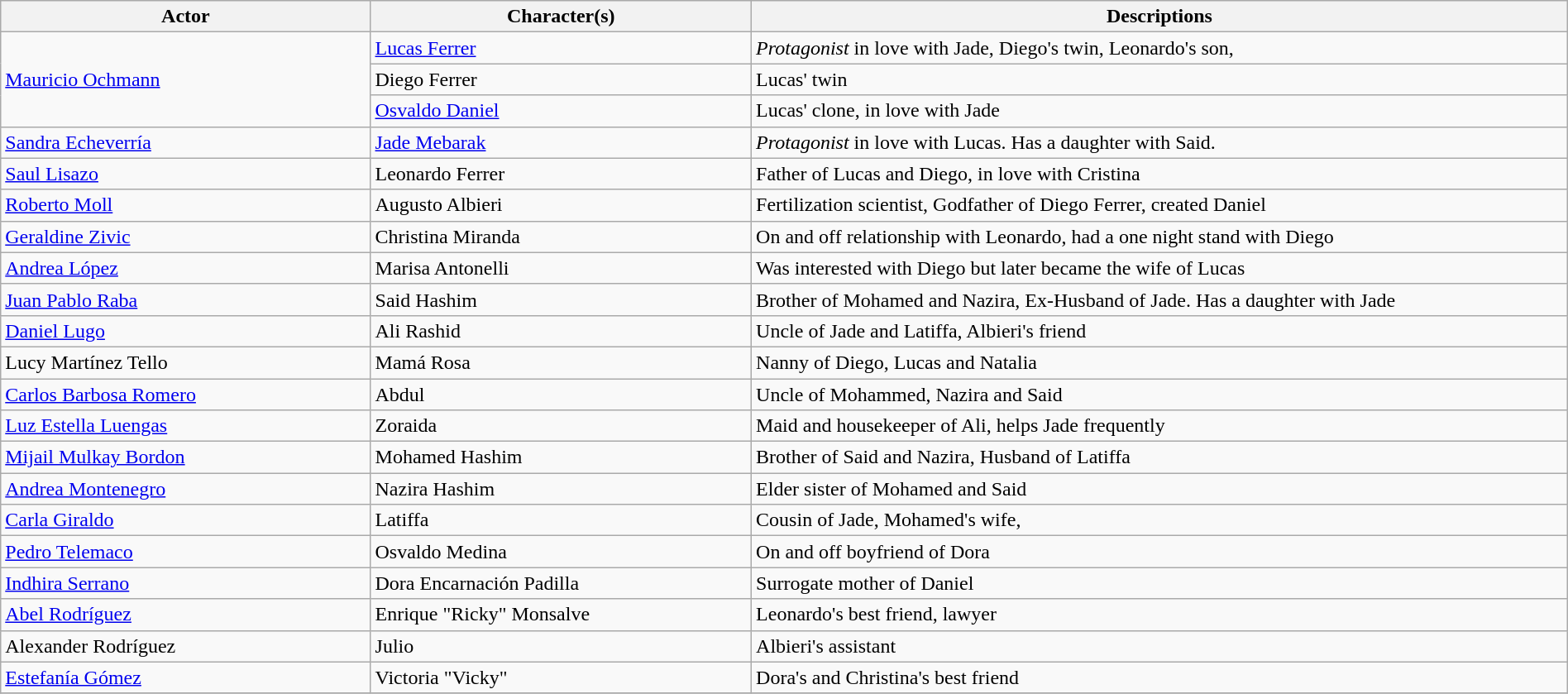<table class="wikitable" width="100%">
<tr>
<th width="4%">Actor</th>
<th width="4%">Character(s)</th>
<th width="10%">Descriptions</th>
</tr>
<tr>
<td colspan="1" rowspan="3"><a href='#'>Mauricio Ochmann</a></td>
<td><a href='#'>Lucas Ferrer</a></td>
<td><em>Protagonist</em> in love with Jade, Diego's twin, Leonardo's son,</td>
</tr>
<tr>
<td>Diego Ferrer </td>
<td>Lucas' twin</td>
</tr>
<tr>
<td><a href='#'>Osvaldo Daniel</a></td>
<td>Lucas' clone, in love with Jade</td>
</tr>
<tr>
<td><a href='#'>Sandra Echeverría</a></td>
<td><a href='#'>Jade Mebarak</a></td>
<td><em>Protagonist</em> in love with Lucas. Has a daughter with Said.</td>
</tr>
<tr>
<td><a href='#'>Saul Lisazo</a></td>
<td>Leonardo Ferrer</td>
<td>Father of Lucas and Diego, in love with Cristina</td>
</tr>
<tr>
<td><a href='#'>Roberto Moll</a></td>
<td>Augusto Albieri</td>
<td>Fertilization scientist, Godfather of Diego Ferrer, created Daniel</td>
</tr>
<tr>
<td><a href='#'>Geraldine Zivic</a></td>
<td>Christina Miranda</td>
<td>On and off relationship with Leonardo, had a one night stand with Diego</td>
</tr>
<tr>
<td><a href='#'>Andrea López</a></td>
<td>Marisa Antonelli</td>
<td>Was interested with Diego but later became the wife of Lucas</td>
</tr>
<tr>
<td><a href='#'>Juan Pablo Raba</a></td>
<td>Said Hashim</td>
<td>Brother of Mohamed and Nazira, Ex-Husband of Jade. Has a daughter with Jade</td>
</tr>
<tr>
<td><a href='#'>Daniel Lugo</a></td>
<td>Ali Rashid</td>
<td>Uncle of Jade and Latiffa, Albieri's friend</td>
</tr>
<tr>
<td>Lucy Martínez Tello</td>
<td>Mamá Rosa</td>
<td>Nanny of Diego, Lucas and Natalia</td>
</tr>
<tr>
<td><a href='#'>Carlos Barbosa Romero</a></td>
<td>Abdul</td>
<td>Uncle of Mohammed, Nazira and Said</td>
</tr>
<tr>
<td><a href='#'>Luz Estella Luengas</a></td>
<td>Zoraida</td>
<td>Maid and housekeeper of Ali, helps Jade frequently</td>
</tr>
<tr>
<td><a href='#'>Mijail Mulkay Bordon</a></td>
<td>Mohamed Hashim</td>
<td>Brother of Said and Nazira, Husband of Latiffa</td>
</tr>
<tr>
<td><a href='#'>Andrea Montenegro</a></td>
<td>Nazira Hashim</td>
<td>Elder sister of Mohamed and Said</td>
</tr>
<tr>
<td><a href='#'>Carla Giraldo</a></td>
<td>Latiffa</td>
<td>Cousin of Jade, Mohamed's wife,</td>
</tr>
<tr>
<td><a href='#'>Pedro Telemaco</a></td>
<td>Osvaldo Medina</td>
<td>On and off boyfriend of Dora</td>
</tr>
<tr>
<td><a href='#'>Indhira Serrano</a></td>
<td>Dora Encarnación Padilla</td>
<td>Surrogate mother of Daniel</td>
</tr>
<tr>
<td><a href='#'>Abel Rodríguez</a></td>
<td>Enrique "Ricky" Monsalve</td>
<td>Leonardo's best friend, lawyer</td>
</tr>
<tr>
<td>Alexander Rodríguez</td>
<td>Julio</td>
<td>Albieri's assistant</td>
</tr>
<tr>
<td><a href='#'>Estefanía Gómez</a></td>
<td>Victoria "Vicky"</td>
<td>Dora's and Christina's best friend</td>
</tr>
<tr>
</tr>
</table>
